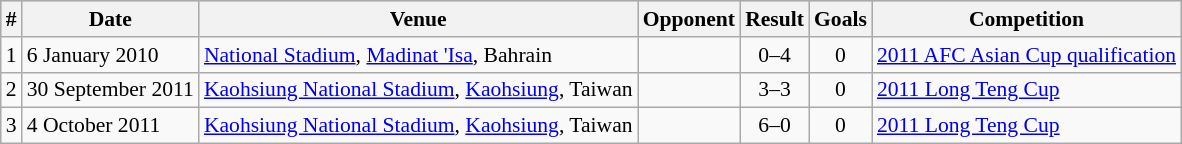<table class="wikitable" style="font-size:90%; text-align: left;">
<tr bgcolor="#CCCCCC" align="center">
<th>#</th>
<th>Date</th>
<th>Venue</th>
<th>Opponent</th>
<th>Result</th>
<th>Goals</th>
<th>Competition</th>
</tr>
<tr>
<td>1</td>
<td>6 January 2010</td>
<td><a href='#'>National Stadium</a>, <a href='#'>Madinat 'Isa</a>, Bahrain</td>
<td></td>
<td align=center>0–4</td>
<td align=center>0</td>
<td><a href='#'>2011 AFC Asian Cup qualification</a></td>
</tr>
<tr>
<td>2</td>
<td>30 September 2011</td>
<td><a href='#'>Kaohsiung National Stadium</a>, <a href='#'>Kaohsiung</a>, Taiwan</td>
<td></td>
<td align=center>3–3</td>
<td align=center>0</td>
<td><a href='#'>2011 Long Teng Cup</a></td>
</tr>
<tr>
<td>3</td>
<td>4 October 2011</td>
<td><a href='#'>Kaohsiung National Stadium</a>, <a href='#'>Kaohsiung</a>, Taiwan</td>
<td></td>
<td align=center>6–0</td>
<td align=center>0</td>
<td><a href='#'>2011 Long Teng Cup</a></td>
</tr>
</table>
